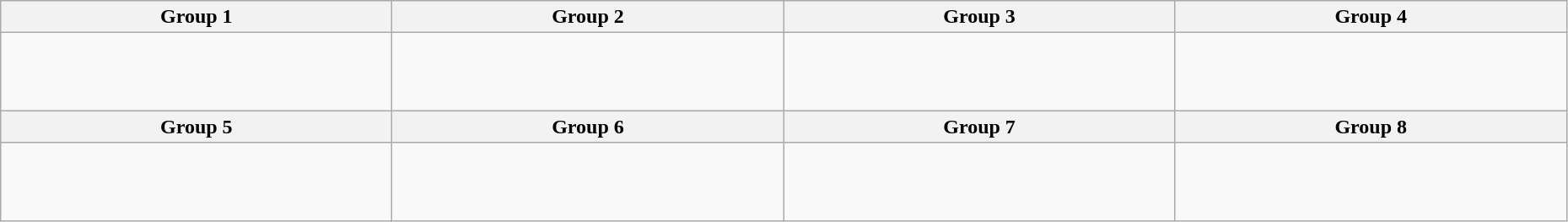<table class="wikitable" width="98%">
<tr>
<th width="25%">Group 1</th>
<th width="25%">Group 2</th>
<th width="25%">Group 3</th>
<th width="25%">Group 4</th>
</tr>
<tr>
<td><br><br></td>
<td><br><br></td>
<td><br><br><br></td>
<td><br><br><br></td>
</tr>
<tr>
<th>Group 5</th>
<th>Group 6</th>
<th>Group 7</th>
<th>Group 8</th>
</tr>
<tr>
<td><br><br><br></td>
<td><br><br><br></td>
<td><br><br><br></td>
<td><br><br><br></td>
</tr>
</table>
